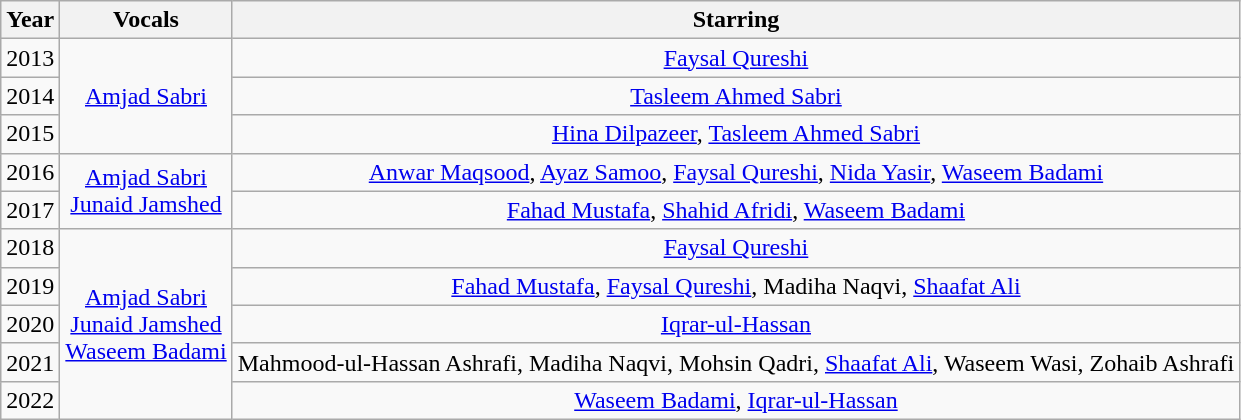<table class="wikitable" style="text-align:center">
<tr>
<th>Year</th>
<th style="padding: 0 8px">Vocals</th>
<th>Starring</th>
</tr>
<tr>
<td style="text-align:center;">2013</td>
<td rowspan="3" style="text-align:center;"><a href='#'>Amjad Sabri</a></td>
<td style="text-align:center;"><a href='#'>Faysal Qureshi</a></td>
</tr>
<tr>
<td style="text-align:center;">2014</td>
<td style="text-align:center;"><a href='#'>Tasleem Ahmed Sabri</a></td>
</tr>
<tr>
<td style="text-align:center;">2015</td>
<td style="text-align:center;"><a href='#'>Hina Dilpazeer</a>, <a href='#'>Tasleem Ahmed Sabri</a></td>
</tr>
<tr>
<td>2016</td>
<td rowspan="2"><a href='#'>Amjad Sabri</a><br><a href='#'>Junaid Jamshed</a></td>
<td><a href='#'>Anwar Maqsood</a>, <a href='#'>Ayaz Samoo</a>, <a href='#'>Faysal Qureshi</a>, <a href='#'>Nida Yasir</a>, <a href='#'>Waseem Badami</a></td>
</tr>
<tr>
<td>2017</td>
<td><a href='#'>Fahad Mustafa</a>, <a href='#'>Shahid Afridi</a>, <a href='#'>Waseem Badami</a></td>
</tr>
<tr>
<td>2018</td>
<td rowspan="5"><a href='#'>Amjad Sabri</a><br><a href='#'>Junaid Jamshed</a><br><a href='#'>Waseem Badami</a></td>
<td><a href='#'>Faysal Qureshi</a></td>
</tr>
<tr>
<td>2019</td>
<td><a href='#'>Fahad Mustafa</a>, <a href='#'>Faysal Qureshi</a>, Madiha Naqvi, <a href='#'>Shaafat Ali</a></td>
</tr>
<tr>
<td>2020</td>
<td><a href='#'>Iqrar-ul-Hassan</a></td>
</tr>
<tr>
<td>2021</td>
<td>Mahmood-ul-Hassan Ashrafi, Madiha Naqvi, Mohsin Qadri, <a href='#'>Shaafat Ali</a>, Waseem Wasi, Zohaib Ashrafi</td>
</tr>
<tr>
<td>2022</td>
<td><a href='#'>Waseem Badami</a>, <a href='#'>Iqrar-ul-Hassan</a></td>
</tr>
</table>
